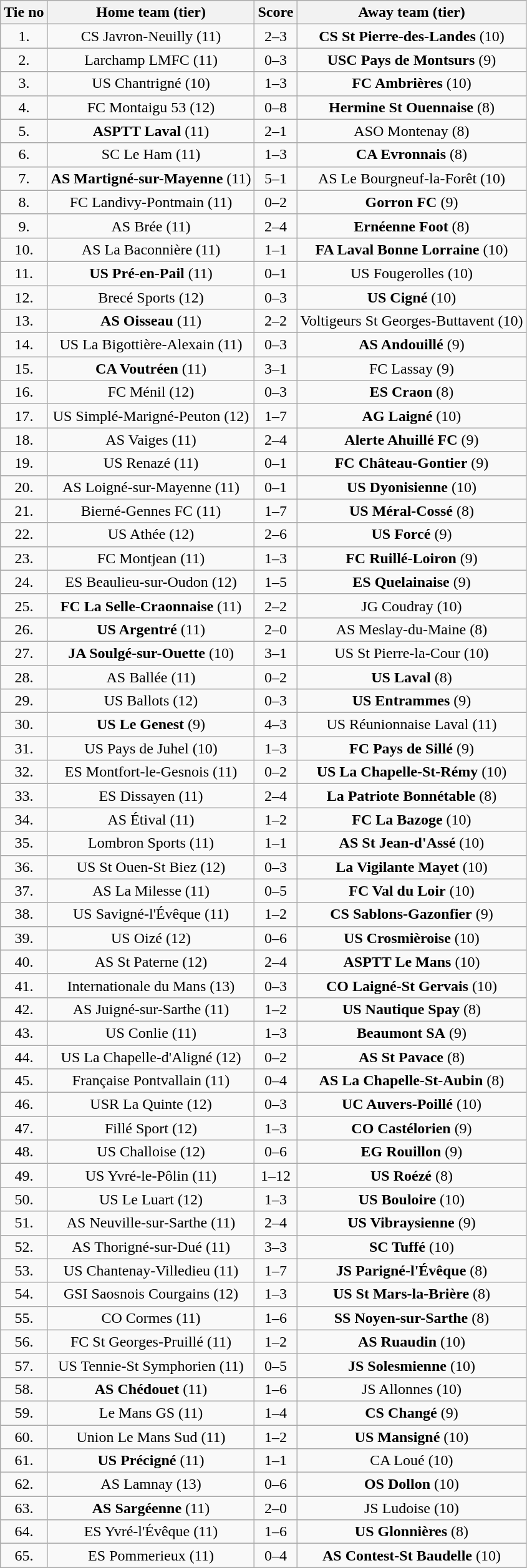<table class="wikitable" style="text-align: center">
<tr>
<th>Tie no</th>
<th>Home team (tier)</th>
<th>Score</th>
<th>Away team (tier)</th>
</tr>
<tr>
<td>1.</td>
<td>CS Javron-Neuilly (11)</td>
<td>2–3</td>
<td><strong>CS St Pierre-des-Landes</strong> (10)</td>
</tr>
<tr>
<td>2.</td>
<td>Larchamp LMFC (11)</td>
<td>0–3</td>
<td><strong>USC Pays de Montsurs</strong> (9)</td>
</tr>
<tr>
<td>3.</td>
<td>US Chantrigné (10)</td>
<td>1–3</td>
<td><strong>FC Ambrières</strong> (10)</td>
</tr>
<tr>
<td>4.</td>
<td>FC Montaigu 53 (12)</td>
<td>0–8</td>
<td><strong>Hermine St Ouennaise</strong> (8)</td>
</tr>
<tr>
<td>5.</td>
<td><strong>ASPTT Laval</strong> (11)</td>
<td>2–1</td>
<td>ASO Montenay (8)</td>
</tr>
<tr>
<td>6.</td>
<td>SC Le Ham (11)</td>
<td>1–3</td>
<td><strong>CA Evronnais</strong> (8)</td>
</tr>
<tr>
<td>7.</td>
<td><strong>AS Martigné-sur-Mayenne</strong> (11)</td>
<td>5–1</td>
<td>AS Le Bourgneuf-la-Forêt (10)</td>
</tr>
<tr>
<td>8.</td>
<td>FC Landivy-Pontmain (11)</td>
<td>0–2</td>
<td><strong>Gorron FC</strong> (9)</td>
</tr>
<tr>
<td>9.</td>
<td>AS Brée (11)</td>
<td>2–4</td>
<td><strong>Ernéenne Foot</strong> (8)</td>
</tr>
<tr>
<td>10.</td>
<td>AS La Baconnière (11)</td>
<td>1–1 </td>
<td><strong>FA Laval Bonne Lorraine</strong> (10)</td>
</tr>
<tr>
<td>11.</td>
<td><strong>US Pré-en-Pail</strong> (11)</td>
<td>0–1 </td>
<td>US Fougerolles (10)</td>
</tr>
<tr>
<td>12.</td>
<td>Brecé Sports (12)</td>
<td>0–3</td>
<td><strong>US Cigné</strong> (10)</td>
</tr>
<tr>
<td>13.</td>
<td><strong>AS Oisseau</strong> (11)</td>
<td>2–2 </td>
<td>Voltigeurs St Georges-Buttavent (10)</td>
</tr>
<tr>
<td>14.</td>
<td>US La Bigottière-Alexain (11)</td>
<td>0–3</td>
<td><strong>AS Andouillé</strong> (9)</td>
</tr>
<tr>
<td>15.</td>
<td><strong>CA Voutréen</strong> (11)</td>
<td>3–1</td>
<td>FC Lassay (9)</td>
</tr>
<tr>
<td>16.</td>
<td>FC Ménil (12)</td>
<td>0–3</td>
<td><strong>ES Craon</strong> (8)</td>
</tr>
<tr>
<td>17.</td>
<td>US Simplé-Marigné-Peuton (12)</td>
<td>1–7</td>
<td><strong>AG Laigné</strong> (10)</td>
</tr>
<tr>
<td>18.</td>
<td>AS Vaiges (11)</td>
<td>2–4</td>
<td><strong>Alerte Ahuillé FC</strong> (9)</td>
</tr>
<tr>
<td>19.</td>
<td>US Renazé (11)</td>
<td>0–1</td>
<td><strong>FC Château-Gontier</strong> (9)</td>
</tr>
<tr>
<td>20.</td>
<td>AS Loigné-sur-Mayenne (11)</td>
<td>0–1</td>
<td><strong>US Dyonisienne</strong> (10)</td>
</tr>
<tr>
<td>21.</td>
<td>Bierné-Gennes FC (11)</td>
<td>1–7</td>
<td><strong>US Méral-Cossé</strong> (8)</td>
</tr>
<tr>
<td>22.</td>
<td>US Athée (12)</td>
<td>2–6</td>
<td><strong>US Forcé</strong> (9)</td>
</tr>
<tr>
<td>23.</td>
<td>FC Montjean (11)</td>
<td>1–3</td>
<td><strong>FC Ruillé-Loiron</strong> (9)</td>
</tr>
<tr>
<td>24.</td>
<td>ES Beaulieu-sur-Oudon (12)</td>
<td>1–5</td>
<td><strong>ES Quelainaise</strong> (9)</td>
</tr>
<tr>
<td>25.</td>
<td><strong>FC La Selle-Craonnaise</strong> (11)</td>
<td>2–2 </td>
<td>JG Coudray (10)</td>
</tr>
<tr>
<td>26.</td>
<td><strong>US Argentré</strong> (11)</td>
<td>2–0</td>
<td>AS Meslay-du-Maine (8)</td>
</tr>
<tr>
<td>27.</td>
<td><strong>JA Soulgé-sur-Ouette</strong> (10)</td>
<td>3–1</td>
<td>US St Pierre-la-Cour (10)</td>
</tr>
<tr>
<td>28.</td>
<td>AS Ballée (11)</td>
<td>0–2</td>
<td><strong>US Laval</strong> (8)</td>
</tr>
<tr>
<td>29.</td>
<td>US Ballots (12)</td>
<td>0–3 </td>
<td><strong>US Entrammes</strong> (9)</td>
</tr>
<tr>
<td>30.</td>
<td><strong>US Le Genest</strong> (9)</td>
<td>4–3</td>
<td>US Réunionnaise Laval (11)</td>
</tr>
<tr>
<td>31.</td>
<td>US Pays de Juhel (10)</td>
<td>1–3</td>
<td><strong>FC Pays de Sillé</strong> (9)</td>
</tr>
<tr>
<td>32.</td>
<td>ES Montfort-le-Gesnois (11)</td>
<td>0–2</td>
<td><strong>US La Chapelle-St-Rémy</strong> (10)</td>
</tr>
<tr>
<td>33.</td>
<td>ES Dissayen (11)</td>
<td>2–4</td>
<td><strong>La Patriote Bonnétable</strong> (8)</td>
</tr>
<tr>
<td>34.</td>
<td>AS Étival (11)</td>
<td>1–2</td>
<td><strong>FC La Bazoge</strong> (10)</td>
</tr>
<tr>
<td>35.</td>
<td>Lombron Sports (11)</td>
<td>1–1 </td>
<td><strong>AS St Jean-d'Assé</strong> (10)</td>
</tr>
<tr>
<td>36.</td>
<td>US St Ouen-St Biez (12)</td>
<td>0–3</td>
<td><strong>La Vigilante Mayet</strong> (10)</td>
</tr>
<tr>
<td>37.</td>
<td>AS La Milesse (11)</td>
<td>0–5</td>
<td><strong>FC Val du Loir</strong> (10)</td>
</tr>
<tr>
<td>38.</td>
<td>US Savigné-l'Évêque (11)</td>
<td>1–2</td>
<td><strong>CS Sablons-Gazonfier</strong> (9)</td>
</tr>
<tr>
<td>39.</td>
<td>US Oizé (12)</td>
<td>0–6</td>
<td><strong>US Crosmièroise</strong> (10)</td>
</tr>
<tr>
<td>40.</td>
<td>AS St Paterne (12)</td>
<td>2–4</td>
<td><strong>ASPTT Le Mans</strong> (10)</td>
</tr>
<tr>
<td>41.</td>
<td>Internationale du Mans (13)</td>
<td>0–3</td>
<td><strong>CO Laigné-St Gervais</strong> (10)</td>
</tr>
<tr>
<td>42.</td>
<td>AS Juigné-sur-Sarthe (11)</td>
<td>1–2</td>
<td><strong>US Nautique Spay</strong> (8)</td>
</tr>
<tr>
<td>43.</td>
<td>US Conlie (11)</td>
<td>1–3</td>
<td><strong>Beaumont SA</strong> (9)</td>
</tr>
<tr>
<td>44.</td>
<td>US La Chapelle-d'Aligné (12)</td>
<td>0–2</td>
<td><strong>AS St Pavace</strong> (8)</td>
</tr>
<tr>
<td>45.</td>
<td>Française Pontvallain (11)</td>
<td>0–4</td>
<td><strong>AS La Chapelle-St-Aubin</strong> (8)</td>
</tr>
<tr>
<td>46.</td>
<td>USR La Quinte (12)</td>
<td>0–3</td>
<td><strong>UC Auvers-Poillé</strong> (10)</td>
</tr>
<tr>
<td>47.</td>
<td>Fillé Sport (12)</td>
<td>1–3</td>
<td><strong>CO Castélorien</strong> (9)</td>
</tr>
<tr>
<td>48.</td>
<td>US Challoise (12)</td>
<td>0–6</td>
<td><strong>EG Rouillon</strong> (9)</td>
</tr>
<tr>
<td>49.</td>
<td>US Yvré-le-Pôlin (11)</td>
<td>1–12</td>
<td><strong>US Roézé</strong> (8)</td>
</tr>
<tr>
<td>50.</td>
<td>US Le Luart (12)</td>
<td>1–3</td>
<td><strong>US Bouloire</strong> (10)</td>
</tr>
<tr>
<td>51.</td>
<td>AS Neuville-sur-Sarthe (11)</td>
<td>2–4</td>
<td><strong>US Vibraysienne</strong> (9)</td>
</tr>
<tr>
<td>52.</td>
<td>AS Thorigné-sur-Dué (11)</td>
<td>3–3 </td>
<td><strong>SC Tuffé</strong> (10)</td>
</tr>
<tr>
<td>53.</td>
<td>US Chantenay-Villedieu (11)</td>
<td>1–7</td>
<td><strong>JS Parigné-l'Évêque</strong> (8)</td>
</tr>
<tr>
<td>54.</td>
<td>GSI Saosnois Courgains (12)</td>
<td>1–3</td>
<td><strong>US St Mars-la-Brière</strong> (8)</td>
</tr>
<tr>
<td>55.</td>
<td>CO Cormes (11)</td>
<td>1–6</td>
<td><strong>SS Noyen-sur-Sarthe</strong> (8)</td>
</tr>
<tr>
<td>56.</td>
<td>FC St Georges-Pruillé (11)</td>
<td>1–2</td>
<td><strong>AS Ruaudin</strong> (10)</td>
</tr>
<tr>
<td>57.</td>
<td>US Tennie-St Symphorien (11)</td>
<td>0–5</td>
<td><strong>JS Solesmienne</strong> (10)</td>
</tr>
<tr>
<td>58.</td>
<td><strong>AS Chédouet</strong> (11)</td>
<td>1–6 </td>
<td>JS Allonnes (10)</td>
</tr>
<tr>
<td>59.</td>
<td>Le Mans GS (11)</td>
<td>1–4</td>
<td><strong>CS Changé</strong> (9)</td>
</tr>
<tr>
<td>60.</td>
<td>Union Le Mans Sud (11)</td>
<td>1–2</td>
<td><strong>US Mansigné</strong> (10)</td>
</tr>
<tr>
<td>61.</td>
<td><strong>US Précigné</strong> (11)</td>
<td>1–1 </td>
<td>CA Loué (10)</td>
</tr>
<tr>
<td>62.</td>
<td>AS Lamnay (13)</td>
<td>0–6</td>
<td><strong>OS Dollon</strong> (10)</td>
</tr>
<tr>
<td>63.</td>
<td><strong>AS Sargéenne</strong> (11)</td>
<td>2–0</td>
<td>JS Ludoise (10)</td>
</tr>
<tr>
<td>64.</td>
<td>ES Yvré-l'Évêque (11)</td>
<td>1–6</td>
<td><strong>US Glonnières</strong> (8)</td>
</tr>
<tr>
<td>65.</td>
<td>ES Pommerieux (11)</td>
<td>0–4</td>
<td><strong>AS Contest-St Baudelle</strong> (10)</td>
</tr>
</table>
